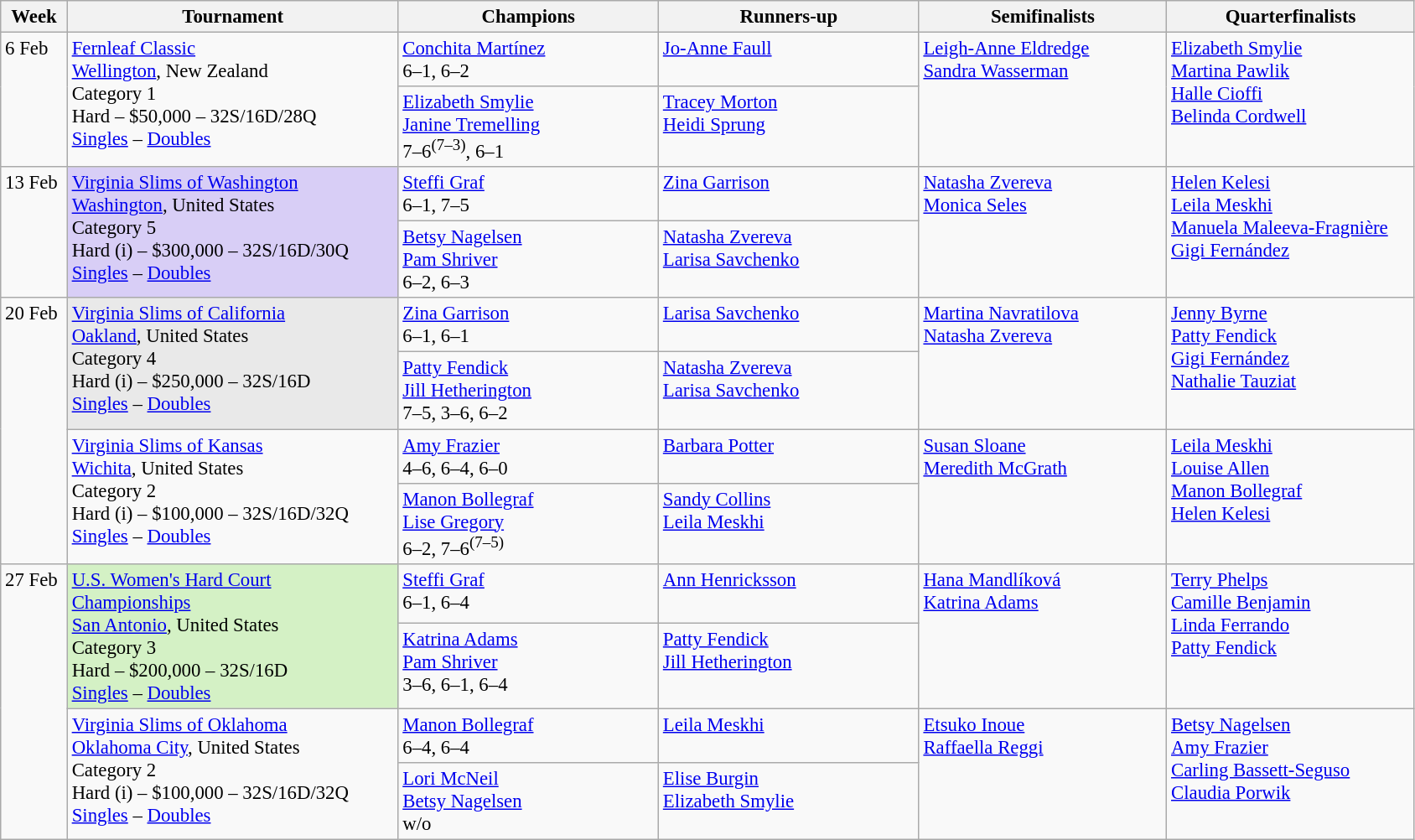<table class=wikitable style=font-size:95%>
<tr>
<th style="width:46px;">Week</th>
<th style="width:256px;">Tournament</th>
<th style="width:200px;">Champions</th>
<th style="width:200px;">Runners-up</th>
<th style="width:190px;">Semifinalists</th>
<th style="width:190px;">Quarterfinalists</th>
</tr>
<tr valign="top">
<td rowspan=2>6 Feb</td>
<td rowspan=2><a href='#'>Fernleaf Classic</a><br><a href='#'>Wellington</a>, New Zealand<br>Category 1  <br>Hard – $50,000 – 32S/16D/28Q <br><a href='#'>Singles</a> – <a href='#'>Doubles</a></td>
<td> <a href='#'>Conchita Martínez</a><br>6–1, 6–2</td>
<td> <a href='#'>Jo-Anne Faull</a></td>
<td rowspan=2> <a href='#'>Leigh-Anne Eldredge</a><br> <a href='#'>Sandra Wasserman</a></td>
<td rowspan=2> <a href='#'>Elizabeth Smylie</a><br> <a href='#'>Martina Pawlik</a><br> <a href='#'>Halle Cioffi</a><br> <a href='#'>Belinda Cordwell</a></td>
</tr>
<tr valign="top">
<td> <a href='#'>Elizabeth Smylie</a><br> <a href='#'>Janine Tremelling</a><br>7–6<sup>(7–3)</sup>, 6–1</td>
<td> <a href='#'>Tracey Morton</a><br> <a href='#'>Heidi Sprung</a></td>
</tr>
<tr valign="top">
<td rowspan=2>13 Feb</td>
<td rowspan=2 style="background:#d8cef6;"><a href='#'>Virginia Slims of Washington</a><br> <a href='#'>Washington</a>, United States<br>Category 5  <br>Hard (i) – $300,000 – 32S/16D/30Q <br><a href='#'>Singles</a> – <a href='#'>Doubles</a></td>
<td> <a href='#'>Steffi Graf</a><br>6–1, 7–5</td>
<td><a href='#'>Zina Garrison</a></td>
<td rowspan=2> <a href='#'>Natasha Zvereva</a><br> <a href='#'>Monica Seles</a></td>
<td rowspan=2> <a href='#'>Helen Kelesi</a><br> <a href='#'>Leila Meskhi</a> <br> <a href='#'>Manuela Maleeva-Fragnière</a><br> <a href='#'>Gigi Fernández</a></td>
</tr>
<tr valign="top">
<td> <a href='#'>Betsy Nagelsen</a><br>  <a href='#'>Pam Shriver</a><br>6–2, 6–3</td>
<td> <a href='#'>Natasha Zvereva</a><br> <a href='#'>Larisa Savchenko</a></td>
</tr>
<tr valign="top">
<td rowspan=4>20 Feb</td>
<td rowspan=2 style="background:#E9E9E9;"><a href='#'>Virginia Slims of California</a><br> <a href='#'>Oakland</a>, United States<br>Category 4  <br>Hard (i) – $250,000 – 32S/16D <br><a href='#'>Singles</a> – <a href='#'>Doubles</a></td>
<td> <a href='#'>Zina Garrison</a><br>6–1, 6–1</td>
<td> <a href='#'>Larisa Savchenko</a></td>
<td rowspan=2> <a href='#'>Martina Navratilova</a><br> <a href='#'>Natasha Zvereva</a></td>
<td rowspan=2> <a href='#'>Jenny Byrne</a><br> <a href='#'>Patty Fendick</a> <br> <a href='#'>Gigi Fernández</a><br> <a href='#'>Nathalie Tauziat</a></td>
</tr>
<tr valign="top">
<td> <a href='#'>Patty Fendick</a><br>  <a href='#'>Jill Hetherington</a><br>7–5, 3–6, 6–2</td>
<td> <a href='#'>Natasha Zvereva</a><br> <a href='#'>Larisa Savchenko</a></td>
</tr>
<tr valign="top">
<td rowspan=2><a href='#'>Virginia Slims of Kansas</a><br> <a href='#'>Wichita</a>, United States<br>Category 2  <br>Hard (i) – $100,000 – 32S/16D/32Q <br><a href='#'>Singles</a> – <a href='#'>Doubles</a></td>
<td> <a href='#'>Amy Frazier</a><br>4–6, 6–4, 6–0</td>
<td><a href='#'>Barbara Potter</a></td>
<td rowspan=2> <a href='#'>Susan Sloane</a><br> <a href='#'>Meredith McGrath</a></td>
<td rowspan=2> <a href='#'>Leila Meskhi</a><br> <a href='#'>Louise Allen</a> <br> <a href='#'>Manon Bollegraf</a><br> <a href='#'>Helen Kelesi</a></td>
</tr>
<tr valign="top">
<td> <a href='#'>Manon Bollegraf</a><br>  <a href='#'>Lise Gregory</a><br>6–2, 7–6<sup>(7–5)</sup></td>
<td> <a href='#'>Sandy Collins</a><br> <a href='#'>Leila Meskhi</a></td>
</tr>
<tr valign="top">
<td rowspan=4>27 Feb</td>
<td rowspan=2 style="background:#D4F1C5;"><a href='#'>U.S. Women's Hard Court Championships</a><br> <a href='#'>San Antonio</a>, United States<br>Category 3  <br>Hard – $200,000 – 32S/16D <br><a href='#'>Singles</a> – <a href='#'>Doubles</a></td>
<td> <a href='#'>Steffi Graf</a><br>6–1, 6–4</td>
<td> <a href='#'>Ann Henricksson</a></td>
<td rowspan=2> <a href='#'>Hana Mandlíková</a><br> <a href='#'>Katrina Adams</a></td>
<td rowspan=2> <a href='#'>Terry Phelps</a><br> <a href='#'>Camille Benjamin</a> <br> <a href='#'>Linda Ferrando</a><br> <a href='#'>Patty Fendick</a></td>
</tr>
<tr valign="top">
<td> <a href='#'>Katrina Adams</a><br>  <a href='#'>Pam Shriver</a><br>3–6, 6–1, 6–4</td>
<td> <a href='#'>Patty Fendick</a><br> <a href='#'>Jill Hetherington</a></td>
</tr>
<tr valign="top">
<td rowspan=2><a href='#'>Virginia Slims of Oklahoma</a><br> <a href='#'>Oklahoma City</a>, United States<br>Category 2  <br>Hard (i) – $100,000 – 32S/16D/32Q <br><a href='#'>Singles</a> – <a href='#'>Doubles</a></td>
<td> <a href='#'>Manon Bollegraf</a><br>6–4, 6–4</td>
<td><a href='#'>Leila Meskhi</a></td>
<td rowspan=2> <a href='#'>Etsuko Inoue</a><br> <a href='#'>Raffaella Reggi</a></td>
<td rowspan=2> <a href='#'>Betsy Nagelsen</a><br> <a href='#'>Amy Frazier</a> <br> <a href='#'>Carling Bassett-Seguso</a><br> <a href='#'>Claudia Porwik</a></td>
</tr>
<tr valign="top">
<td> <a href='#'>Lori McNeil</a><br>  <a href='#'>Betsy Nagelsen</a><br>w/o</td>
<td> <a href='#'>Elise Burgin</a><br> <a href='#'>Elizabeth Smylie</a></td>
</tr>
</table>
